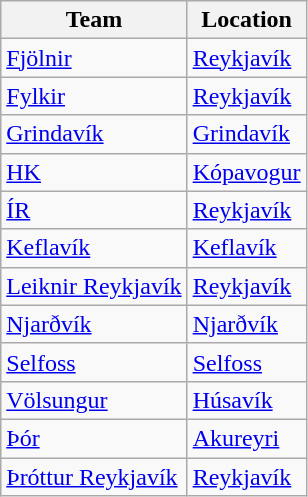<table class="wikitable sortable">
<tr>
<th>Team</th>
<th>Location</th>
</tr>
<tr>
<td><a href='#'>Fjölnir</a></td>
<td><a href='#'>Reykjavík</a></td>
</tr>
<tr>
<td><a href='#'>Fylkir</a></td>
<td><a href='#'>Reykjavík</a></td>
</tr>
<tr>
<td><a href='#'>Grindavík</a></td>
<td><a href='#'>Grindavík</a></td>
</tr>
<tr>
<td><a href='#'>HK</a></td>
<td><a href='#'>Kópavogur</a></td>
</tr>
<tr>
<td><a href='#'>ÍR</a></td>
<td><a href='#'>Reykjavík</a></td>
</tr>
<tr>
<td><a href='#'>Keflavík</a></td>
<td><a href='#'>Keflavík</a></td>
</tr>
<tr>
<td><a href='#'>Leiknir Reykjavík</a></td>
<td><a href='#'>Reykjavík</a></td>
</tr>
<tr>
<td><a href='#'>Njarðvík</a></td>
<td><a href='#'>Njarðvík</a></td>
</tr>
<tr>
<td><a href='#'>Selfoss</a></td>
<td><a href='#'>Selfoss</a></td>
</tr>
<tr>
<td><a href='#'>Völsungur</a></td>
<td><a href='#'>Húsavík</a></td>
</tr>
<tr>
<td><a href='#'>Þór</a></td>
<td><a href='#'>Akureyri</a></td>
</tr>
<tr>
<td><a href='#'>Þróttur Reykjavík</a></td>
<td><a href='#'>Reykjavík</a></td>
</tr>
</table>
